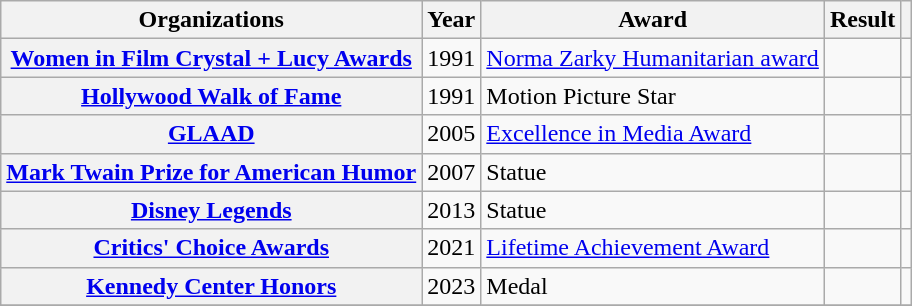<table class= "wikitable plainrowheaders sortable">
<tr>
<th>Organizations</th>
<th scope="col">Year</th>
<th scope="col">Award</th>
<th scope="col">Result</th>
<th scope="col" class="unsortable"></th>
</tr>
<tr>
<th scope="row" rowspan="1"><a href='#'>Women in Film Crystal + Lucy Awards</a></th>
<td style="text-align:center;">1991</td>
<td><a href='#'>Norma Zarky Humanitarian award</a></td>
<td></td>
<td style="text-align:center;"></td>
</tr>
<tr>
<th scope="row" rowspan="1"><a href='#'>Hollywood Walk of Fame</a></th>
<td style="text-align:center;">1991</td>
<td>Motion Picture Star</td>
<td></td>
<td style="text-align:center;"></td>
</tr>
<tr>
<th scope="row" rowspan="1"><a href='#'>GLAAD</a></th>
<td style="text-align:center;">2005</td>
<td><a href='#'>Excellence in Media Award</a></td>
<td></td>
<td style="text-align:center;"></td>
</tr>
<tr>
<th scope="row" rowspan="1"><a href='#'>Mark Twain Prize for American Humor</a></th>
<td style="text-align:center;">2007</td>
<td>Statue</td>
<td></td>
<td style="text-align:center;"></td>
</tr>
<tr>
<th scope="row" rowspan="1"><a href='#'>Disney Legends</a></th>
<td style="text-align:center;">2013</td>
<td>Statue</td>
<td></td>
<td style="text-align:center;"></td>
</tr>
<tr>
<th scope="row" rowspan="1"><a href='#'>Critics' Choice Awards</a></th>
<td style="text-align:center;">2021</td>
<td><a href='#'>Lifetime Achievement Award</a></td>
<td></td>
<td style="text-align:center;"></td>
</tr>
<tr>
<th scope="row" rowspan="1"><a href='#'>Kennedy Center Honors</a></th>
<td style="text-align:center;">2023</td>
<td>Medal</td>
<td></td>
<td style="text-align:center;"></td>
</tr>
<tr>
</tr>
</table>
